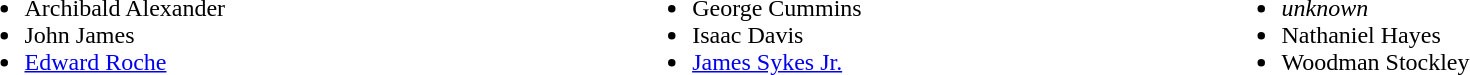<table width=100%>
<tr valign=top>
<td><br><ul><li>Archibald Alexander</li><li>John James</li><li><a href='#'>Edward Roche</a></li></ul></td>
<td><br><ul><li>George Cummins</li><li>Isaac Davis</li><li><a href='#'>James Sykes Jr.</a></li></ul></td>
<td><br><ul><li><em>unknown</em></li><li>Nathaniel Hayes</li><li>Woodman Stockley</li></ul></td>
</tr>
</table>
